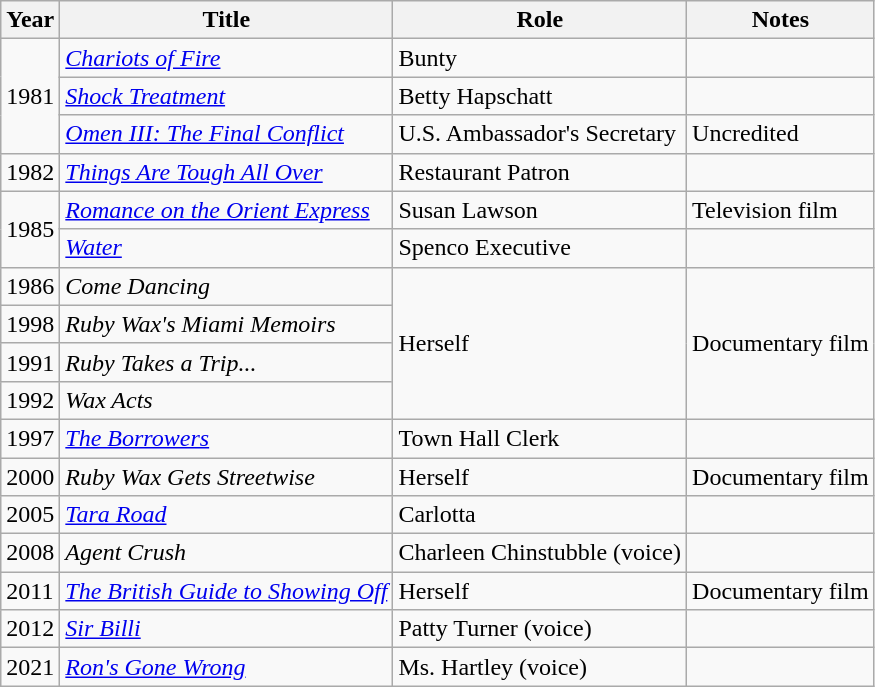<table class="wikitable">
<tr>
<th>Year</th>
<th>Title</th>
<th>Role</th>
<th>Notes</th>
</tr>
<tr>
<td rowspan="3">1981</td>
<td><em><a href='#'>Chariots of Fire</a></em></td>
<td>Bunty</td>
<td></td>
</tr>
<tr>
<td><em><a href='#'>Shock Treatment</a></em></td>
<td>Betty Hapschatt</td>
<td></td>
</tr>
<tr>
<td><em><a href='#'>Omen III: The Final Conflict</a></em></td>
<td>U.S. Ambassador's Secretary</td>
<td>Uncredited</td>
</tr>
<tr>
<td>1982</td>
<td><em><a href='#'>Things Are Tough All Over</a></em></td>
<td>Restaurant Patron</td>
<td></td>
</tr>
<tr>
<td rowspan="2">1985</td>
<td><em><a href='#'>Romance on the Orient Express</a></em></td>
<td>Susan Lawson</td>
<td>Television film</td>
</tr>
<tr>
<td><em><a href='#'>Water</a></em></td>
<td>Spenco Executive</td>
<td></td>
</tr>
<tr>
<td>1986</td>
<td><em>Come Dancing</em></td>
<td rowspan="4">Herself</td>
<td rowspan="4">Documentary film</td>
</tr>
<tr>
<td>1998</td>
<td><em>Ruby Wax's Miami Memoirs</em></td>
</tr>
<tr>
<td>1991</td>
<td><em>Ruby Takes a Trip...</em></td>
</tr>
<tr>
<td>1992</td>
<td><em>Wax Acts</em></td>
</tr>
<tr>
<td>1997</td>
<td><a href='#'><em>The Borrowers</em></a></td>
<td>Town Hall Clerk</td>
<td></td>
</tr>
<tr>
<td>2000</td>
<td><em>Ruby Wax Gets Streetwise</em></td>
<td>Herself</td>
<td>Documentary film</td>
</tr>
<tr>
<td>2005</td>
<td><a href='#'><em>Tara Road</em></a></td>
<td>Carlotta</td>
<td></td>
</tr>
<tr>
<td>2008</td>
<td><em>Agent Crush</em></td>
<td>Charleen Chinstubble (voice)</td>
<td></td>
</tr>
<tr>
<td>2011</td>
<td><em><a href='#'>The British Guide to Showing Off</a></em></td>
<td>Herself</td>
<td>Documentary film</td>
</tr>
<tr>
<td>2012</td>
<td><em><a href='#'>Sir Billi</a></em></td>
<td>Patty Turner (voice)</td>
<td></td>
</tr>
<tr>
<td>2021</td>
<td><em><a href='#'>Ron's Gone Wrong</a></em></td>
<td>Ms. Hartley (voice)</td>
<td></td>
</tr>
</table>
